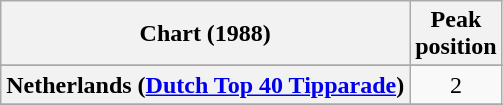<table class="wikitable sortable plainrowheaders" style="text-align:center">
<tr>
<th scope="col">Chart (1988)</th>
<th scope="col">Peak<br>position</th>
</tr>
<tr>
</tr>
<tr>
<th scope="row">Netherlands (<a href='#'>Dutch Top 40 Tipparade</a>)</th>
<td>2</td>
</tr>
<tr>
</tr>
<tr>
</tr>
<tr>
</tr>
</table>
